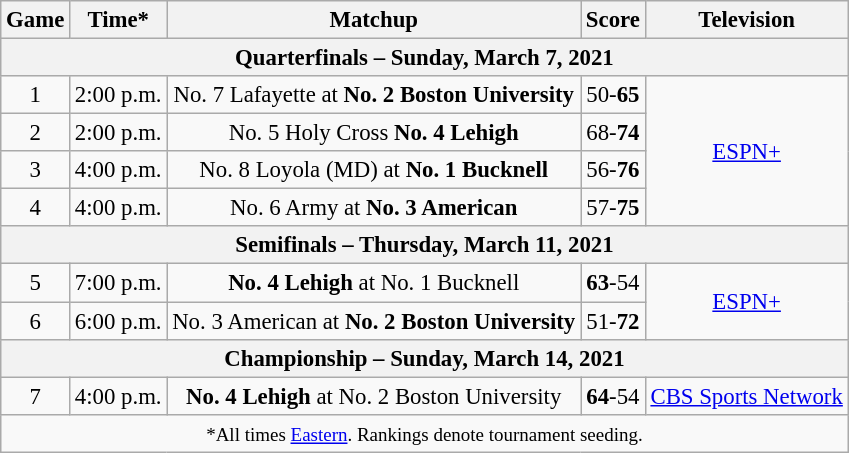<table class="wikitable" style="font-size: 95%; text-align:center">
<tr>
<th>Game</th>
<th>Time*</th>
<th>Matchup</th>
<th>Score</th>
<th>Television</th>
</tr>
<tr>
<th colspan="5">Quarterfinals – Sunday, March 7, 2021</th>
</tr>
<tr>
<td>1</td>
<td>2:00 p.m.</td>
<td>No. 7 Lafayette at <strong>No. 2 Boston University</strong></td>
<td>50-<strong>65</strong></td>
<td rowspan="4"><a href='#'>ESPN+</a></td>
</tr>
<tr>
<td>2</td>
<td>2:00 p.m.</td>
<td>No. 5 Holy Cross <strong>No. 4 Lehigh</strong></td>
<td>68-<strong>74</strong></td>
</tr>
<tr>
<td>3</td>
<td>4:00 p.m.</td>
<td>No. 8 Loyola (MD) at <strong>No. 1 Bucknell</strong></td>
<td>56-<strong>76</strong></td>
</tr>
<tr>
<td>4</td>
<td>4:00 p.m.</td>
<td>No. 6 Army at <strong>No. 3 American</strong></td>
<td>57-<strong>75</strong></td>
</tr>
<tr>
<th colspan="5">Semifinals – Thursday, March 11, 2021</th>
</tr>
<tr>
<td>5</td>
<td>7:00 p.m.</td>
<td><strong>No. 4 Lehigh</strong> at No. 1 Bucknell</td>
<td><strong>63</strong>-54</td>
<td rowspan="2"><a href='#'>ESPN+</a></td>
</tr>
<tr>
<td>6</td>
<td>6:00 p.m.</td>
<td>No. 3 American at <strong>No. 2 Boston University</strong></td>
<td>51-<strong>72</strong></td>
</tr>
<tr>
<th colspan="5">Championship – Sunday, March 14, 2021</th>
</tr>
<tr>
<td>7</td>
<td>4:00 p.m.</td>
<td><strong>No. 4 Lehigh</strong> at No. 2 Boston University</td>
<td><strong>64</strong>-54</td>
<td><a href='#'>CBS Sports Network</a></td>
</tr>
<tr>
<td colspan="5"><small>*All times <a href='#'>Eastern</a>. Rankings denote tournament seeding.</small></td>
</tr>
</table>
